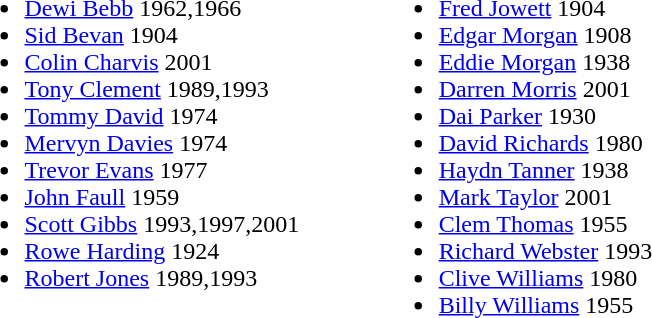<table>
<tr>
<td valign="top"><br><ul><li> <a href='#'>Dewi Bebb</a> 1962,1966</li><li> <a href='#'>Sid Bevan</a> 1904</li><li> <a href='#'>Colin Charvis</a> 2001</li><li> <a href='#'>Tony Clement</a> 1989,1993</li><li> <a href='#'>Tommy David</a> 1974</li><li> <a href='#'>Mervyn Davies</a> 1974</li><li> <a href='#'>Trevor Evans</a> 1977</li><li> <a href='#'>John Faull</a> 1959</li><li> <a href='#'>Scott Gibbs</a> 1993,1997,2001</li><li> <a href='#'>Rowe Harding</a> 1924</li><li> <a href='#'>Robert Jones</a> 1989,1993</li></ul></td>
<td width="45"> </td>
<td valign="top"><br><ul><li> <a href='#'>Fred Jowett</a> 1904</li><li> <a href='#'>Edgar Morgan</a> 1908</li><li> <a href='#'>Eddie Morgan</a> 1938</li><li> <a href='#'>Darren Morris</a> 2001</li><li> <a href='#'>Dai Parker</a> 1930</li><li> <a href='#'>David Richards</a> 1980</li><li> <a href='#'>Haydn Tanner</a> 1938</li><li> <a href='#'>Mark Taylor</a> 2001</li><li> <a href='#'>Clem Thomas</a> 1955</li><li> <a href='#'>Richard Webster</a> 1993</li><li> <a href='#'>Clive Williams</a> 1980</li><li> <a href='#'>Billy Williams</a> 1955</li></ul></td>
<td width="45"> </td>
</tr>
</table>
